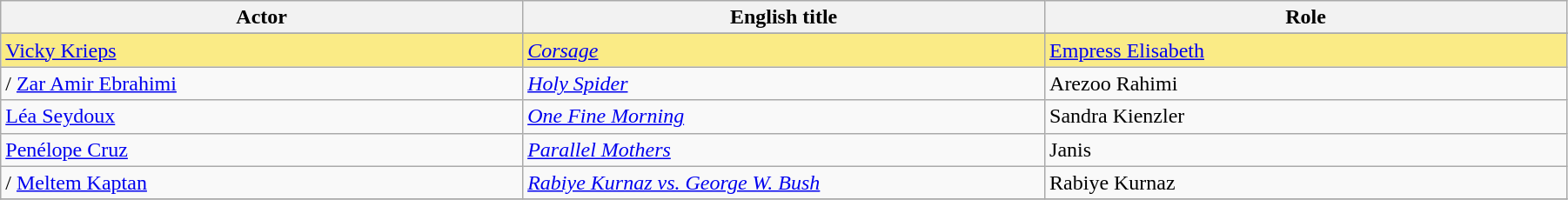<table class="wikitable" width="95%" cellpadding="5">
<tr>
<th width="18%">Actor</th>
<th width="18%">English title</th>
<th width="18%">Role</th>
</tr>
<tr>
</tr>
<tr style="background:#FAEB86">
<td> <a href='#'>Vicky Krieps</a></td>
<td><em><a href='#'>Corsage</a></em></td>
<td><a href='#'>Empress Elisabeth</a></td>
</tr>
<tr>
<td> /  <a href='#'>Zar Amir Ebrahimi</a></td>
<td><em><a href='#'>Holy Spider</a></em></td>
<td>Arezoo Rahimi</td>
</tr>
<tr>
<td> <a href='#'>Léa Seydoux</a></td>
<td><em><a href='#'>One Fine Morning</a></em></td>
<td>Sandra Kienzler</td>
</tr>
<tr>
<td> <a href='#'>Penélope Cruz</a></td>
<td><em><a href='#'>Parallel Mothers</a></em></td>
<td>Janis</td>
</tr>
<tr>
<td> /  <a href='#'>Meltem Kaptan</a></td>
<td><em><a href='#'>Rabiye Kurnaz vs. George W. Bush</a></em></td>
<td>Rabiye Kurnaz</td>
</tr>
<tr>
</tr>
</table>
